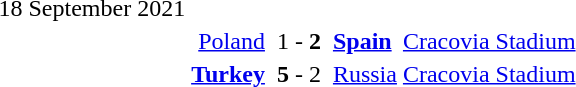<table>
<tr>
<td>18 September 2021</td>
</tr>
<tr>
<td></td>
<td align=right><a href='#'>Poland</a></td>
<td></td>
<td>1 - <strong>2</strong></td>
<td></td>
<td><strong><a href='#'>Spain</a></strong></td>
<td><a href='#'>Cracovia Stadium</a></td>
</tr>
<tr>
<td></td>
<td align=right><strong><a href='#'>Turkey</a></strong></td>
<td></td>
<td><strong>5</strong> - 2</td>
<td></td>
<td><a href='#'>Russia</a></td>
<td><a href='#'>Cracovia Stadium</a></td>
</tr>
</table>
